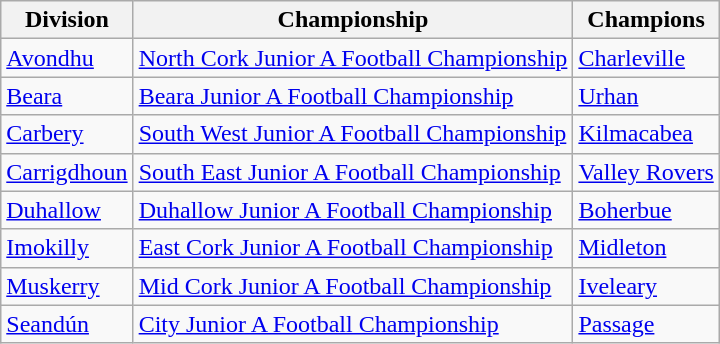<table class=wikitable>
<tr>
<th>Division</th>
<th>Championship</th>
<th>Champions</th>
</tr>
<tr>
<td><a href='#'>Avondhu</a></td>
<td><a href='#'>North Cork Junior A Football Championship</a></td>
<td><a href='#'>Charleville</a></td>
</tr>
<tr>
<td><a href='#'>Beara</a></td>
<td><a href='#'>Beara Junior A Football Championship</a></td>
<td><a href='#'>Urhan</a></td>
</tr>
<tr>
<td><a href='#'>Carbery</a></td>
<td><a href='#'>South West Junior A Football Championship</a></td>
<td><a href='#'>Kilmacabea</a></td>
</tr>
<tr>
<td><a href='#'>Carrigdhoun</a></td>
<td><a href='#'>South East Junior A Football Championship</a></td>
<td><a href='#'>Valley Rovers</a></td>
</tr>
<tr>
<td><a href='#'>Duhallow</a></td>
<td><a href='#'>Duhallow Junior A Football Championship</a></td>
<td><a href='#'>Boherbue</a></td>
</tr>
<tr>
<td><a href='#'>Imokilly</a></td>
<td><a href='#'>East Cork Junior A Football Championship</a></td>
<td><a href='#'>Midleton</a></td>
</tr>
<tr>
<td><a href='#'>Muskerry</a></td>
<td><a href='#'>Mid Cork Junior A Football Championship</a></td>
<td><a href='#'>Iveleary</a></td>
</tr>
<tr>
<td><a href='#'>Seandún</a></td>
<td><a href='#'>City Junior A Football Championship</a></td>
<td><a href='#'>Passage</a></td>
</tr>
</table>
